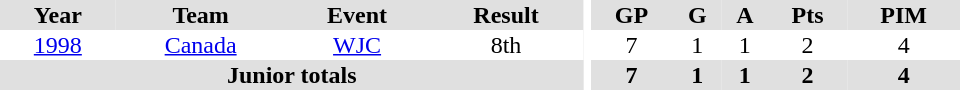<table border="0" cellpadding="1" cellspacing="0" ID="Table3" style="text-align:center; width:40em">
<tr ALIGN="center" bgcolor="#e0e0e0">
<th>Year</th>
<th>Team</th>
<th>Event</th>
<th>Result</th>
<th rowspan="99" bgcolor="#ffffff"></th>
<th>GP</th>
<th>G</th>
<th>A</th>
<th>Pts</th>
<th>PIM</th>
</tr>
<tr>
<td><a href='#'>1998</a></td>
<td><a href='#'>Canada</a></td>
<td><a href='#'>WJC</a></td>
<td>8th</td>
<td>7</td>
<td>1</td>
<td>1</td>
<td>2</td>
<td>4</td>
</tr>
<tr bgcolor="#e0e0e0">
<th colspan="4">Junior totals</th>
<th>7</th>
<th>1</th>
<th>1</th>
<th>2</th>
<th>4</th>
</tr>
</table>
